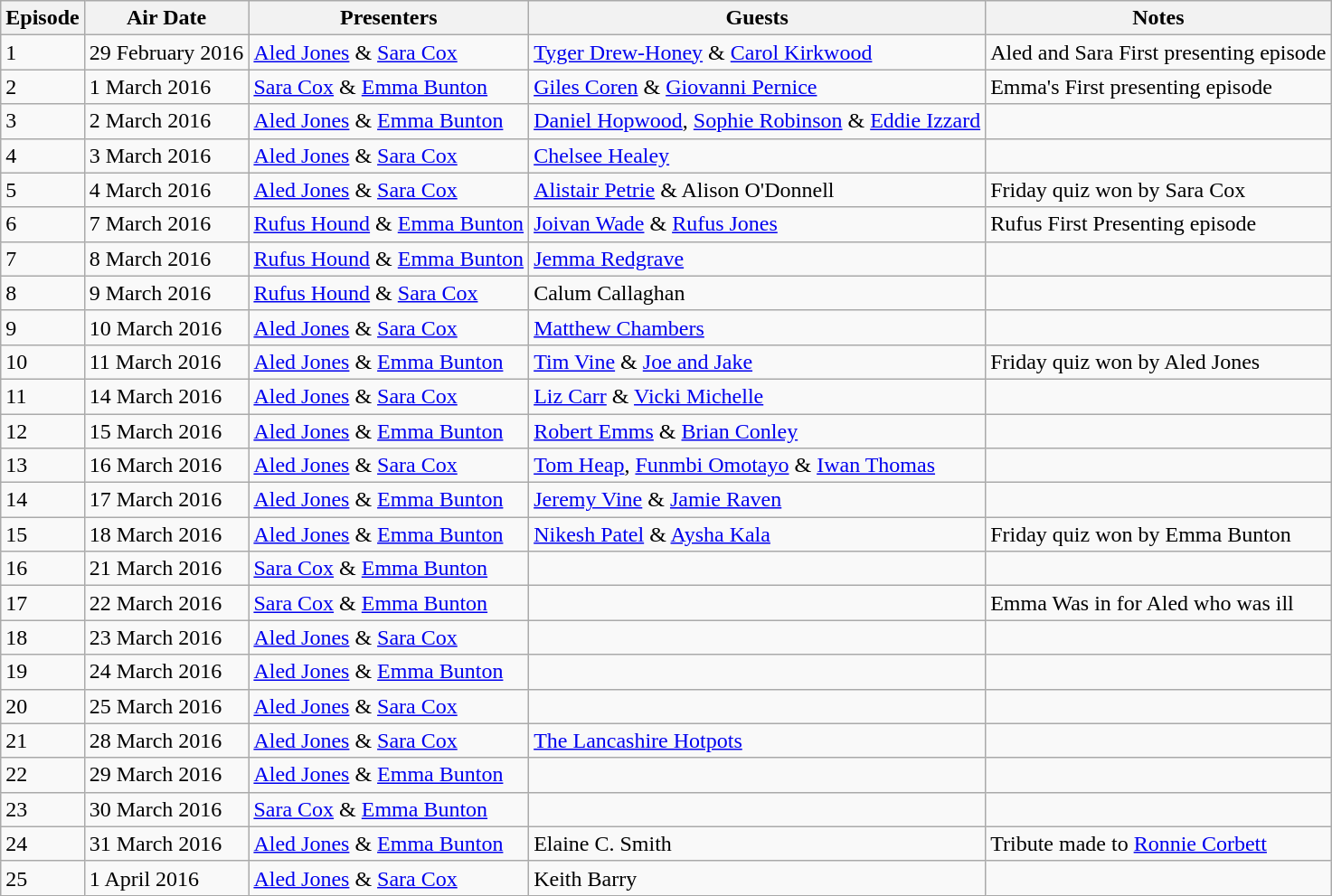<table class="wikitable">
<tr>
<th>Episode</th>
<th>Air Date</th>
<th>Presenters</th>
<th>Guests</th>
<th>Notes</th>
</tr>
<tr>
<td>1</td>
<td>29 February 2016</td>
<td><a href='#'>Aled Jones</a> & <a href='#'>Sara Cox</a></td>
<td><a href='#'>Tyger Drew-Honey</a> & <a href='#'>Carol Kirkwood</a></td>
<td>Aled and Sara First presenting episode</td>
</tr>
<tr>
<td>2</td>
<td>1 March 2016</td>
<td><a href='#'>Sara Cox</a> & <a href='#'>Emma Bunton</a></td>
<td><a href='#'>Giles Coren</a> & <a href='#'>Giovanni Pernice</a></td>
<td>Emma's First presenting episode</td>
</tr>
<tr>
<td>3</td>
<td>2 March 2016</td>
<td><a href='#'>Aled Jones</a> & <a href='#'>Emma Bunton</a></td>
<td><a href='#'>Daniel Hopwood</a>, <a href='#'>Sophie Robinson</a> & <a href='#'>Eddie Izzard</a></td>
<td></td>
</tr>
<tr>
<td>4</td>
<td>3 March 2016</td>
<td><a href='#'>Aled Jones</a> & <a href='#'>Sara Cox</a></td>
<td><a href='#'>Chelsee Healey</a></td>
<td></td>
</tr>
<tr>
<td>5</td>
<td>4 March 2016</td>
<td><a href='#'>Aled Jones</a> & <a href='#'>Sara Cox</a></td>
<td><a href='#'>Alistair Petrie</a> & Alison O'Donnell</td>
<td>Friday quiz won by Sara Cox</td>
</tr>
<tr>
<td>6</td>
<td>7 March 2016</td>
<td><a href='#'>Rufus Hound</a> & <a href='#'>Emma Bunton</a></td>
<td><a href='#'>Joivan Wade</a> & <a href='#'>Rufus Jones</a></td>
<td>Rufus First Presenting episode</td>
</tr>
<tr>
<td>7</td>
<td>8 March 2016</td>
<td><a href='#'>Rufus Hound</a> & <a href='#'>Emma Bunton</a></td>
<td><a href='#'>Jemma Redgrave</a></td>
<td></td>
</tr>
<tr>
<td>8</td>
<td>9 March 2016</td>
<td><a href='#'>Rufus Hound</a> & <a href='#'>Sara Cox</a></td>
<td>Calum Callaghan</td>
<td></td>
</tr>
<tr>
<td>9</td>
<td>10 March 2016</td>
<td><a href='#'>Aled Jones</a> & <a href='#'>Sara Cox</a></td>
<td><a href='#'>Matthew Chambers</a></td>
<td></td>
</tr>
<tr>
<td>10</td>
<td>11 March 2016</td>
<td><a href='#'>Aled Jones</a> & <a href='#'>Emma Bunton</a></td>
<td><a href='#'>Tim Vine</a> & <a href='#'>Joe and Jake</a></td>
<td>Friday quiz won by Aled Jones</td>
</tr>
<tr>
<td>11</td>
<td>14 March 2016</td>
<td><a href='#'>Aled Jones</a> & <a href='#'>Sara Cox</a></td>
<td><a href='#'>Liz Carr</a> & <a href='#'>Vicki Michelle</a></td>
<td></td>
</tr>
<tr>
<td>12</td>
<td>15 March 2016</td>
<td><a href='#'>Aled Jones</a> & <a href='#'>Emma Bunton</a></td>
<td><a href='#'>Robert Emms</a> & <a href='#'>Brian Conley</a></td>
<td></td>
</tr>
<tr>
<td>13</td>
<td>16 March 2016</td>
<td><a href='#'>Aled Jones</a> & <a href='#'>Sara Cox</a></td>
<td><a href='#'>Tom Heap</a>, <a href='#'>Funmbi Omotayo</a> & <a href='#'>Iwan Thomas</a></td>
<td></td>
</tr>
<tr>
<td>14</td>
<td>17 March 2016</td>
<td><a href='#'>Aled Jones</a> & <a href='#'>Emma Bunton</a></td>
<td><a href='#'>Jeremy Vine</a> & <a href='#'>Jamie Raven</a></td>
<td></td>
</tr>
<tr>
<td>15</td>
<td>18 March 2016</td>
<td><a href='#'>Aled Jones</a> & <a href='#'>Emma Bunton</a></td>
<td><a href='#'>Nikesh Patel</a> & <a href='#'>Aysha Kala</a></td>
<td>Friday quiz won by Emma Bunton</td>
</tr>
<tr>
<td>16</td>
<td>21 March 2016</td>
<td><a href='#'>Sara Cox</a> & <a href='#'>Emma Bunton</a></td>
<td></td>
<td></td>
</tr>
<tr>
<td>17</td>
<td>22 March 2016</td>
<td><a href='#'>Sara Cox</a> & <a href='#'>Emma Bunton</a></td>
<td></td>
<td>Emma Was in for Aled who was ill</td>
</tr>
<tr>
<td>18</td>
<td>23 March 2016</td>
<td><a href='#'>Aled Jones</a> & <a href='#'>Sara Cox</a></td>
<td></td>
<td></td>
</tr>
<tr>
<td>19</td>
<td>24 March 2016</td>
<td><a href='#'>Aled Jones</a> & <a href='#'>Emma Bunton</a></td>
<td></td>
<td></td>
</tr>
<tr>
<td>20</td>
<td>25 March 2016</td>
<td><a href='#'>Aled Jones</a> & <a href='#'>Sara Cox</a></td>
<td></td>
<td></td>
</tr>
<tr>
<td>21</td>
<td>28 March 2016</td>
<td><a href='#'>Aled Jones</a> & <a href='#'>Sara Cox</a></td>
<td><a href='#'>The Lancashire Hotpots</a></td>
<td></td>
</tr>
<tr>
<td>22</td>
<td>29 March 2016</td>
<td><a href='#'>Aled Jones</a> & <a href='#'>Emma Bunton</a></td>
<td></td>
<td></td>
</tr>
<tr>
<td>23</td>
<td>30 March 2016</td>
<td><a href='#'>Sara Cox</a> & <a href='#'>Emma Bunton</a></td>
<td></td>
<td></td>
</tr>
<tr>
<td>24</td>
<td>31 March 2016</td>
<td><a href='#'>Aled Jones</a> & <a href='#'>Emma Bunton</a></td>
<td>Elaine C. Smith</td>
<td>Tribute made to <a href='#'>Ronnie Corbett</a></td>
</tr>
<tr>
<td>25</td>
<td>1 April 2016</td>
<td><a href='#'>Aled Jones</a> & <a href='#'>Sara Cox</a></td>
<td>Keith Barry</td>
<td></td>
</tr>
</table>
